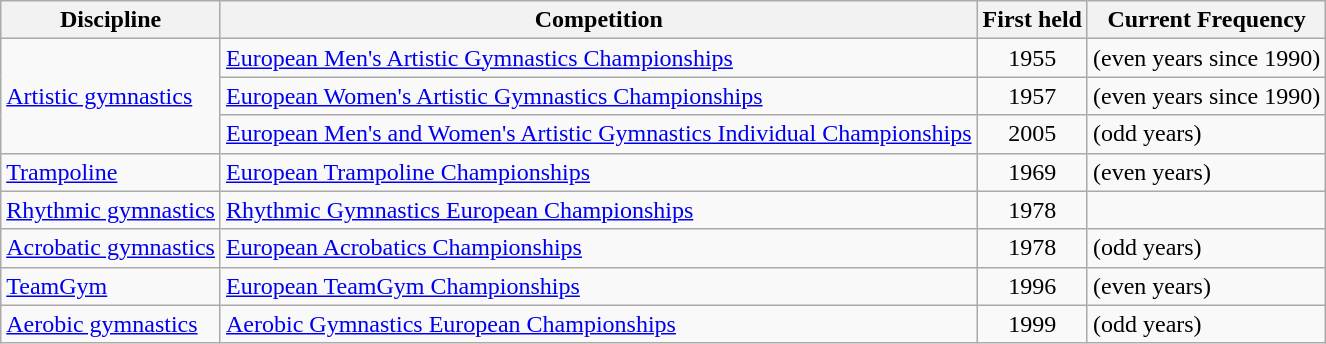<table class="wikitable sortable">
<tr>
<th>Discipline</th>
<th>Competition</th>
<th>First held</th>
<th>Current Frequency</th>
</tr>
<tr>
<td rowspan=3><a href='#'>Artistic gymnastics</a></td>
<td><a href='#'>European Men's Artistic Gymnastics Championships</a></td>
<td align=center>1955</td>
<td> (even years since 1990)</td>
</tr>
<tr>
<td><a href='#'>European Women's Artistic Gymnastics Championships</a></td>
<td align=center>1957</td>
<td> (even years since 1990)</td>
</tr>
<tr>
<td><a href='#'>European Men's and Women's Artistic Gymnastics Individual Championships</a></td>
<td align=center>2005</td>
<td> (odd years)</td>
</tr>
<tr>
<td><a href='#'>Trampoline</a></td>
<td><a href='#'>European Trampoline Championships</a></td>
<td align=center>1969</td>
<td> (even years)</td>
</tr>
<tr>
<td><a href='#'>Rhythmic gymnastics</a></td>
<td><a href='#'>Rhythmic Gymnastics European Championships</a></td>
<td align=center>1978</td>
<td></td>
</tr>
<tr>
<td><a href='#'>Acrobatic gymnastics</a></td>
<td><a href='#'>European Acrobatics Championships</a></td>
<td align=center>1978</td>
<td> (odd years)</td>
</tr>
<tr>
<td><a href='#'>TeamGym</a></td>
<td><a href='#'>European TeamGym Championships</a></td>
<td align=center>1996</td>
<td> (even years)</td>
</tr>
<tr>
<td><a href='#'>Aerobic gymnastics</a></td>
<td><a href='#'>Aerobic Gymnastics European Championships</a></td>
<td align=center>1999</td>
<td> (odd years)</td>
</tr>
</table>
